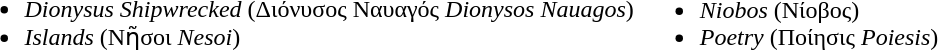<table>
<tr>
<td><br><ul><li><em>Dionysus Shipwrecked</em> (Διόνυσος Ναυαγός <em>Dionysos Nauagos</em>)</li><li><em>Islands</em> (Νῆσοι <em>Nesoi</em>)</li></ul></td>
<td><br><ul><li><em>Niobos</em> (Νίοβος)</li><li><em>Poetry</em> (Ποίησις <em>Poiesis</em>)</li></ul></td>
<td></td>
</tr>
</table>
